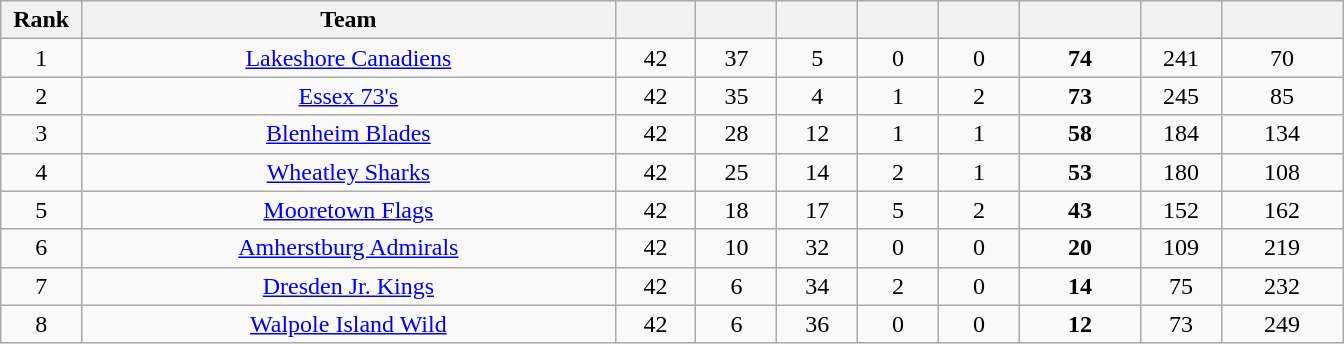<table class="wikitable" style="text-align:center">
<tr>
<th bgcolor="#DDDDFF" width="5%">Rank</th>
<th bgcolor="#DDDDFF" width="33%">Team</th>
<th bgcolor="#DDDDFF" width="5%"></th>
<th bgcolor="#DDDDFF" width="5%"></th>
<th bgcolor="#DDDDFF" width="5%"></th>
<th bgcolor="#DDDDFF" width="5%"></th>
<th bgcolor="#DDDDFF" width="5%"></th>
<th bgcolor="#DDDDFF" width="7.5%"></th>
<th bgcolor="#DDDDFF" width="5%"></th>
<th bgcolor="#DDDDFF" width="7.5%"></th>
</tr>
<tr>
<td>1</td>
<td><a href='#'>Lakeshore Canadiens</a></td>
<td>42</td>
<td>37</td>
<td>5</td>
<td>0</td>
<td>0</td>
<td><strong>74</strong></td>
<td>241</td>
<td>70</td>
</tr>
<tr>
<td>2</td>
<td><a href='#'>Essex 73's</a></td>
<td>42</td>
<td>35</td>
<td>4</td>
<td>1</td>
<td>2</td>
<td><strong>73</strong></td>
<td>245</td>
<td>85</td>
</tr>
<tr>
<td>3</td>
<td><a href='#'>Blenheim Blades</a></td>
<td>42</td>
<td>28</td>
<td>12</td>
<td>1</td>
<td>1</td>
<td><strong>58</strong></td>
<td>184</td>
<td>134</td>
</tr>
<tr>
<td>4</td>
<td><a href='#'>Wheatley Sharks</a></td>
<td>42</td>
<td>25</td>
<td>14</td>
<td>2</td>
<td>1</td>
<td><strong>53</strong></td>
<td>180</td>
<td>108</td>
</tr>
<tr>
<td>5</td>
<td><a href='#'>Mooretown Flags</a></td>
<td>42</td>
<td>18</td>
<td>17</td>
<td>5</td>
<td>2</td>
<td><strong>43</strong></td>
<td>152</td>
<td>162</td>
</tr>
<tr>
<td>6</td>
<td><a href='#'>Amherstburg Admirals</a></td>
<td>42</td>
<td>10</td>
<td>32</td>
<td>0</td>
<td>0</td>
<td><strong>20</strong></td>
<td>109</td>
<td>219</td>
</tr>
<tr>
<td>7</td>
<td><a href='#'>Dresden Jr. Kings</a></td>
<td>42</td>
<td>6</td>
<td>34</td>
<td>2</td>
<td>0</td>
<td><strong>14</strong></td>
<td>75</td>
<td>232</td>
</tr>
<tr>
<td>8</td>
<td><a href='#'>Walpole Island Wild</a></td>
<td>42</td>
<td>6</td>
<td>36</td>
<td>0</td>
<td>0</td>
<td><strong>12</strong></td>
<td>73</td>
<td>249</td>
</tr>
</table>
